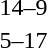<table style="text-align:center">
<tr>
<th width=200></th>
<th width=100></th>
<th width=200></th>
</tr>
<tr>
<td align=right><strong></strong></td>
<td>14–9</td>
<td align=left></td>
</tr>
<tr>
<td align=right></td>
<td>5–17</td>
<td align=left><strong></strong></td>
</tr>
</table>
